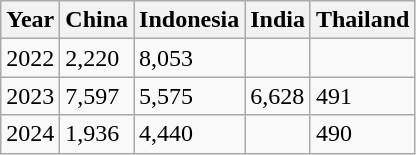<table class="wikitable">
<tr>
<th>Year</th>
<th>China</th>
<th>Indonesia</th>
<th>India</th>
<th>Thailand</th>
</tr>
<tr>
<td>2022</td>
<td>2,220</td>
<td>8,053</td>
<td></td>
<td></td>
</tr>
<tr>
<td>2023</td>
<td>7,597</td>
<td>5,575</td>
<td>6,628</td>
<td>491</td>
</tr>
<tr>
<td>2024</td>
<td>1,936</td>
<td>4,440</td>
<td></td>
<td>490</td>
</tr>
</table>
